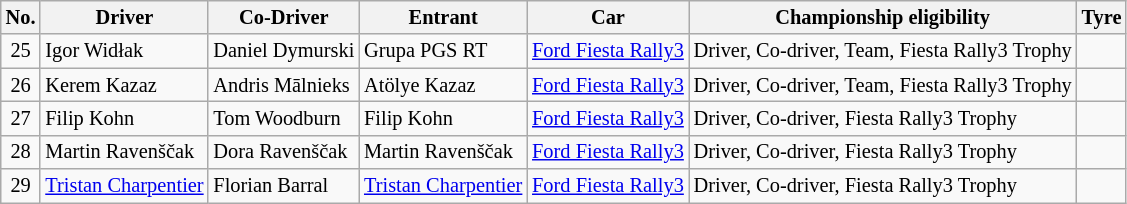<table class="wikitable" style="font-size: 85%;">
<tr>
<th>No.</th>
<th>Driver</th>
<th>Co-Driver</th>
<th>Entrant</th>
<th>Car</th>
<th>Championship eligibility</th>
<th>Tyre</th>
</tr>
<tr>
<td align="center">25</td>
<td> Igor Widłak</td>
<td> Daniel Dymurski</td>
<td> Grupa PGS RT</td>
<td><a href='#'>Ford Fiesta Rally3</a></td>
<td>Driver, Co-driver, Team, Fiesta Rally3 Trophy</td>
<td align="center"></td>
</tr>
<tr>
<td align="center">26</td>
<td> Kerem Kazaz</td>
<td> Andris Mālnieks</td>
<td> Atölye Kazaz</td>
<td><a href='#'>Ford Fiesta Rally3</a></td>
<td>Driver, Co-driver, Team, Fiesta Rally3 Trophy</td>
<td align="center"></td>
</tr>
<tr>
<td align="center">27</td>
<td> Filip Kohn</td>
<td> Tom Woodburn</td>
<td> Filip Kohn</td>
<td><a href='#'>Ford Fiesta Rally3</a></td>
<td>Driver, Co-driver, Fiesta Rally3 Trophy</td>
<td align="center"></td>
</tr>
<tr>
<td align="center">28</td>
<td> Martin Ravenščak</td>
<td> Dora Ravenščak</td>
<td> Martin Ravenščak</td>
<td><a href='#'>Ford Fiesta Rally3</a></td>
<td>Driver, Co-driver, Fiesta Rally3 Trophy</td>
<td align="center"></td>
</tr>
<tr>
<td align="center">29</td>
<td> <a href='#'>Tristan Charpentier</a></td>
<td> Florian Barral</td>
<td> <a href='#'>Tristan Charpentier</a></td>
<td><a href='#'>Ford Fiesta Rally3</a></td>
<td>Driver, Co-driver, Fiesta Rally3 Trophy</td>
<td align="center"></td>
</tr>
</table>
